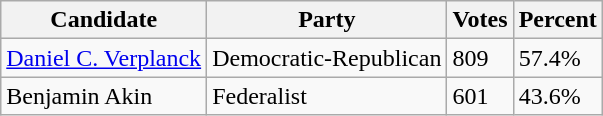<table class=wikitable>
<tr>
<th>Candidate</th>
<th>Party</th>
<th>Votes</th>
<th>Percent</th>
</tr>
<tr>
<td><a href='#'>Daniel C. Verplanck</a></td>
<td>Democratic-Republican</td>
<td>809</td>
<td>57.4%</td>
</tr>
<tr>
<td>Benjamin Akin</td>
<td>Federalist</td>
<td>601</td>
<td>43.6%</td>
</tr>
</table>
